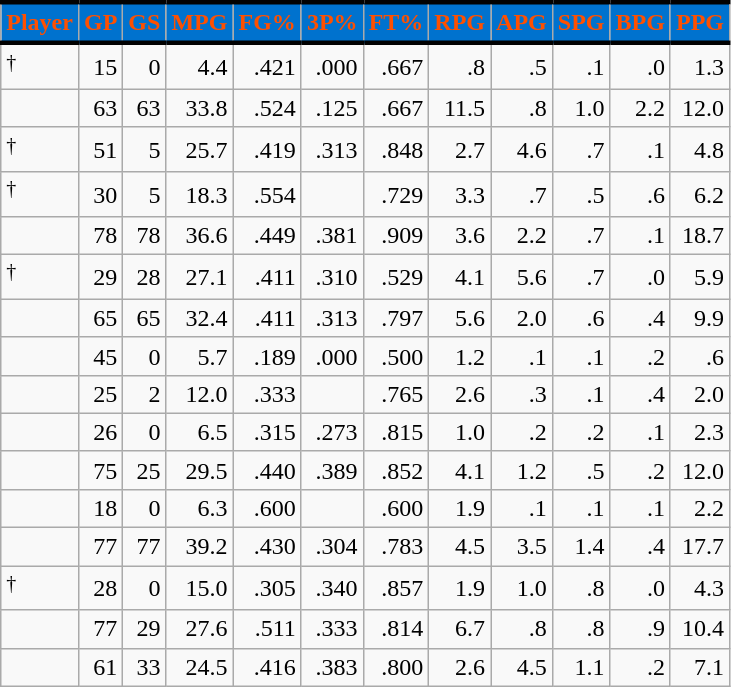<table class="wikitable sortable" style="text-align:right;">
<tr>
<th style="background:#0072CE; color:#FE5000; border-top:#010101 3px solid; border-bottom:#010101 3px solid;">Player</th>
<th style="background:#0072CE; color:#FE5000; border-top:#010101 3px solid; border-bottom:#010101 3px solid;">GP</th>
<th style="background:#0072CE; color:#FE5000; border-top:#010101 3px solid; border-bottom:#010101 3px solid;">GS</th>
<th style="background:#0072CE; color:#FE5000; border-top:#010101 3px solid; border-bottom:#010101 3px solid;">MPG</th>
<th style="background:#0072CE; color:#FE5000; border-top:#010101 3px solid; border-bottom:#010101 3px solid;">FG%</th>
<th style="background:#0072CE; color:#FE5000; border-top:#010101 3px solid; border-bottom:#010101 3px solid;">3P%</th>
<th style="background:#0072CE; color:#FE5000; border-top:#010101 3px solid; border-bottom:#010101 3px solid;">FT%</th>
<th style="background:#0072CE; color:#FE5000; border-top:#010101 3px solid; border-bottom:#010101 3px solid;">RPG</th>
<th style="background:#0072CE; color:#FE5000; border-top:#010101 3px solid; border-bottom:#010101 3px solid;">APG</th>
<th style="background:#0072CE; color:#FE5000; border-top:#010101 3px solid; border-bottom:#010101 3px solid;">SPG</th>
<th style="background:#0072CE; color:#FE5000; border-top:#010101 3px solid; border-bottom:#010101 3px solid;">BPG</th>
<th style="background:#0072CE; color:#FE5000; border-top:#010101 3px solid; border-bottom:#010101 3px solid;">PPG</th>
</tr>
<tr>
<td style="text-align:left;"><sup>†</sup></td>
<td>15</td>
<td>0</td>
<td>4.4</td>
<td>.421</td>
<td>.000</td>
<td>.667</td>
<td>.8</td>
<td>.5</td>
<td>.1</td>
<td>.0</td>
<td>1.3</td>
</tr>
<tr>
<td style="text-align:left;"></td>
<td>63</td>
<td>63</td>
<td>33.8</td>
<td>.524</td>
<td>.125</td>
<td>.667</td>
<td>11.5</td>
<td>.8</td>
<td>1.0</td>
<td>2.2</td>
<td>12.0</td>
</tr>
<tr>
<td style="text-align:left;"><sup>†</sup></td>
<td>51</td>
<td>5</td>
<td>25.7</td>
<td>.419</td>
<td>.313</td>
<td>.848</td>
<td>2.7</td>
<td>4.6</td>
<td>.7</td>
<td>.1</td>
<td>4.8</td>
</tr>
<tr>
<td style="text-align:left;"><sup>†</sup></td>
<td>30</td>
<td>5</td>
<td>18.3</td>
<td>.554</td>
<td></td>
<td>.729</td>
<td>3.3</td>
<td>.7</td>
<td>.5</td>
<td>.6</td>
<td>6.2</td>
</tr>
<tr>
<td style="text-align:left;"></td>
<td>78</td>
<td>78</td>
<td>36.6</td>
<td>.449</td>
<td>.381</td>
<td>.909</td>
<td>3.6</td>
<td>2.2</td>
<td>.7</td>
<td>.1</td>
<td>18.7</td>
</tr>
<tr>
<td style="text-align:left;"><sup>†</sup></td>
<td>29</td>
<td>28</td>
<td>27.1</td>
<td>.411</td>
<td>.310</td>
<td>.529</td>
<td>4.1</td>
<td>5.6</td>
<td>.7</td>
<td>.0</td>
<td>5.9</td>
</tr>
<tr>
<td style="text-align:left;"></td>
<td>65</td>
<td>65</td>
<td>32.4</td>
<td>.411</td>
<td>.313</td>
<td>.797</td>
<td>5.6</td>
<td>2.0</td>
<td>.6</td>
<td>.4</td>
<td>9.9</td>
</tr>
<tr>
<td style="text-align:left;"></td>
<td>45</td>
<td>0</td>
<td>5.7</td>
<td>.189</td>
<td>.000</td>
<td>.500</td>
<td>1.2</td>
<td>.1</td>
<td>.1</td>
<td>.2</td>
<td>.6</td>
</tr>
<tr>
<td style="text-align:left;"></td>
<td>25</td>
<td>2</td>
<td>12.0</td>
<td>.333</td>
<td></td>
<td>.765</td>
<td>2.6</td>
<td>.3</td>
<td>.1</td>
<td>.4</td>
<td>2.0</td>
</tr>
<tr>
<td style="text-align:left;"></td>
<td>26</td>
<td>0</td>
<td>6.5</td>
<td>.315</td>
<td>.273</td>
<td>.815</td>
<td>1.0</td>
<td>.2</td>
<td>.2</td>
<td>.1</td>
<td>2.3</td>
</tr>
<tr>
<td style="text-align:left;"></td>
<td>75</td>
<td>25</td>
<td>29.5</td>
<td>.440</td>
<td>.389</td>
<td>.852</td>
<td>4.1</td>
<td>1.2</td>
<td>.5</td>
<td>.2</td>
<td>12.0</td>
</tr>
<tr>
<td style="text-align:left;"></td>
<td>18</td>
<td>0</td>
<td>6.3</td>
<td>.600</td>
<td></td>
<td>.600</td>
<td>1.9</td>
<td>.1</td>
<td>.1</td>
<td>.1</td>
<td>2.2</td>
</tr>
<tr>
<td style="text-align:left;"></td>
<td>77</td>
<td>77</td>
<td>39.2</td>
<td>.430</td>
<td>.304</td>
<td>.783</td>
<td>4.5</td>
<td>3.5</td>
<td>1.4</td>
<td>.4</td>
<td>17.7</td>
</tr>
<tr>
<td style="text-align:left;"><sup>†</sup></td>
<td>28</td>
<td>0</td>
<td>15.0</td>
<td>.305</td>
<td>.340</td>
<td>.857</td>
<td>1.9</td>
<td>1.0</td>
<td>.8</td>
<td>.0</td>
<td>4.3</td>
</tr>
<tr>
<td style="text-align:left;"></td>
<td>77</td>
<td>29</td>
<td>27.6</td>
<td>.511</td>
<td>.333</td>
<td>.814</td>
<td>6.7</td>
<td>.8</td>
<td>.8</td>
<td>.9</td>
<td>10.4</td>
</tr>
<tr>
<td style="text-align:left;"></td>
<td>61</td>
<td>33</td>
<td>24.5</td>
<td>.416</td>
<td>.383</td>
<td>.800</td>
<td>2.6</td>
<td>4.5</td>
<td>1.1</td>
<td>.2</td>
<td>7.1</td>
</tr>
</table>
